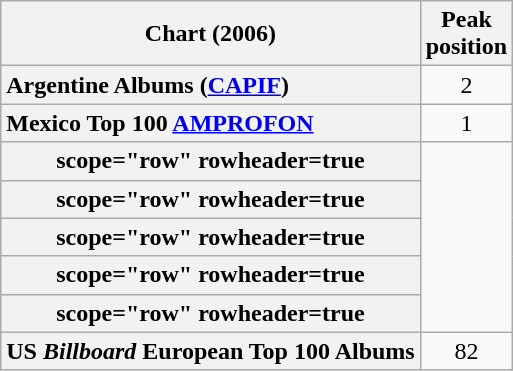<table class="wikitable sortable plainrowheaders">
<tr>
<th align="left">Chart (2006)</th>
<th align="left">Peak<br>position</th>
</tr>
<tr>
<th scope="row" style="text-align:left;">Argentine Albums (<a href='#'>CAPIF</a>)</th>
<td style="text-align:center;">2</td>
</tr>
<tr>
<th scope="row" style="text-align:left;">Mexico Top 100 <a href='#'>AMPROFON</a></th>
<td align="center">1</td>
</tr>
<tr>
<th>scope="row" rowheader=true</th>
</tr>
<tr>
<th>scope="row" rowheader=true</th>
</tr>
<tr>
<th>scope="row" rowheader=true</th>
</tr>
<tr>
<th>scope="row" rowheader=true</th>
</tr>
<tr>
<th>scope="row" rowheader=true</th>
</tr>
<tr>
<th scope="row" style="text-align:left;">US <em>Billboard</em> European Top 100 Albums</th>
<td align="center">82</td>
</tr>
</table>
